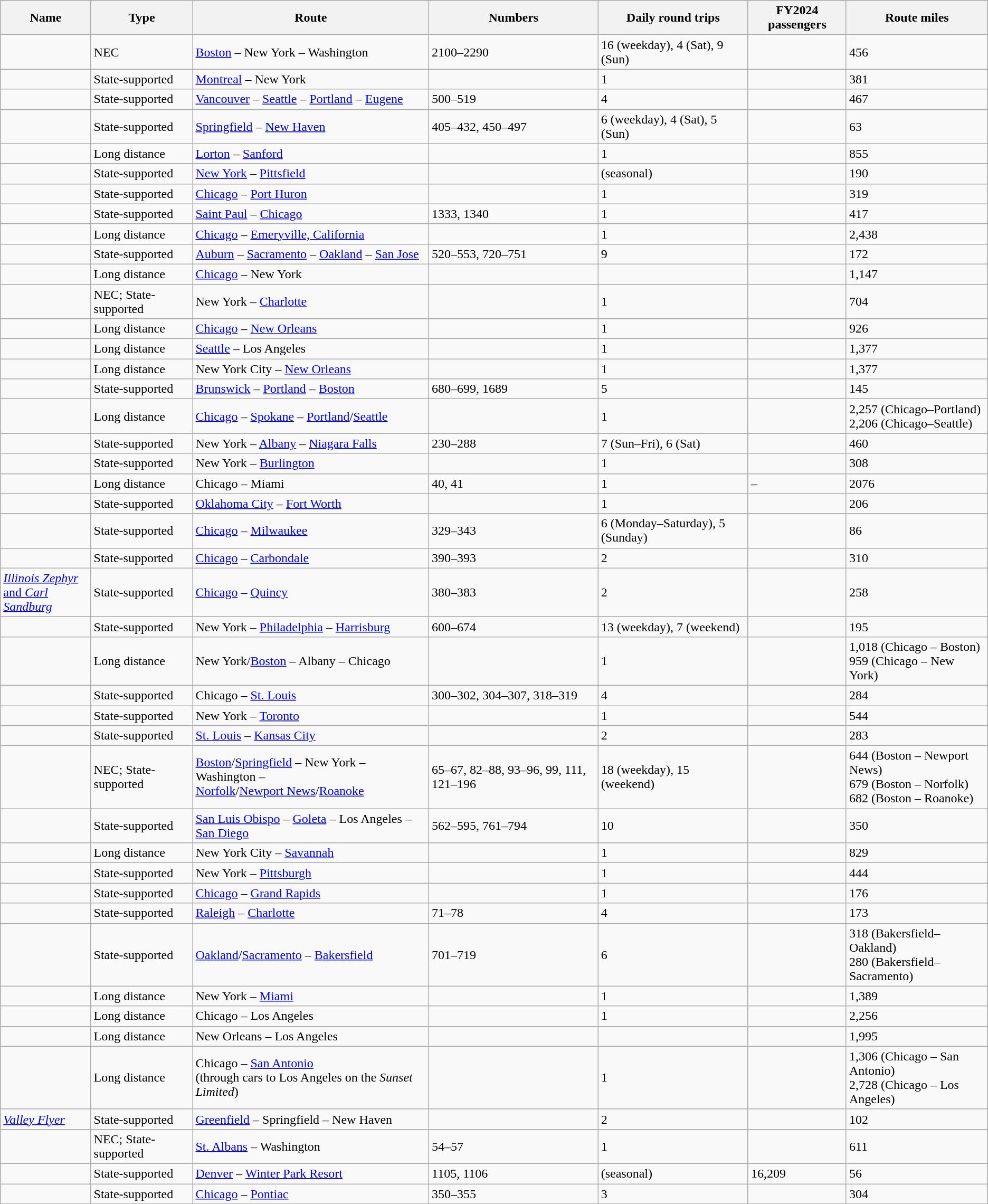<table class="wikitable sortable">
<tr>
<th>Name</th>
<th>Type</th>
<th>Route </th>
<th data-sort-type=number>Numbers</th>
<th data-sort-type=number>Daily round trips</th>
<th>FY2024 passengers</th>
<th>Route miles</th>
</tr>
<tr>
<td></td>
<td>NEC</td>
<td><a href='#'>Boston</a> – New York – Washington</td>
<td>2100–2290</td>
<td>16 (weekday), 4 (Sat), 9 (Sun)</td>
<td></td>
<td>456</td>
</tr>
<tr>
<td></td>
<td>State-supported</td>
<td><a href='#'>Montreal</a> – New York</td>
<td></td>
<td>1</td>
<td></td>
<td>381</td>
</tr>
<tr>
<td></td>
<td>State-supported</td>
<td><a href='#'>Vancouver</a> – <a href='#'>Seattle</a> – <a href='#'>Portland</a> – <a href='#'>Eugene</a></td>
<td>500–519</td>
<td>4</td>
<td></td>
<td>467</td>
</tr>
<tr>
<td></td>
<td>State-supported</td>
<td><a href='#'>Springfield</a> – <a href='#'>New Haven</a></td>
<td>405–432, 450–497</td>
<td>6 (weekday), 4 (Sat), 5 (Sun)</td>
<td></td>
<td>63</td>
</tr>
<tr>
<td></td>
<td>Long distance</td>
<td><a href='#'>Lorton</a> – <a href='#'>Sanford</a></td>
<td></td>
<td>1</td>
<td></td>
<td>855</td>
</tr>
<tr>
<td></td>
<td>State-supported</td>
<td><a href='#'>New York</a> – <a href='#'>Pittsfield</a></td>
<td></td>
<td> (seasonal)</td>
<td></td>
<td>190</td>
</tr>
<tr>
<td></td>
<td>State-supported</td>
<td><a href='#'>Chicago</a> – <a href='#'>Port Huron</a></td>
<td></td>
<td>1</td>
<td></td>
<td>319</td>
</tr>
<tr>
<td></td>
<td>State-supported</td>
<td><a href='#'>Saint Paul</a> – <a href='#'>Chicago</a></td>
<td>1333, 1340</td>
<td>1</td>
<td></td>
<td>417</td>
</tr>
<tr>
<td></td>
<td>Long distance</td>
<td><a href='#'>Chicago</a> – <a href='#'>Emeryville, California</a></td>
<td></td>
<td>1</td>
<td></td>
<td>2,438</td>
</tr>
<tr>
<td></td>
<td>State-supported</td>
<td><a href='#'>Auburn</a> – <a href='#'>Sacramento</a> – <a href='#'>Oakland</a> – <a href='#'>San Jose</a></td>
<td>520–553, 720–751</td>
<td>9</td>
<td></td>
<td>172</td>
</tr>
<tr>
<td></td>
<td>Long distance</td>
<td><a href='#'>Chicago</a> – New York</td>
<td></td>
<td></td>
<td></td>
<td>1,147</td>
</tr>
<tr>
<td></td>
<td>NEC; State-supported</td>
<td>New York – <a href='#'>Charlotte</a></td>
<td></td>
<td>1</td>
<td></td>
<td>704</td>
</tr>
<tr>
<td></td>
<td>Long distance</td>
<td><a href='#'>Chicago</a> – <a href='#'>New Orleans</a></td>
<td></td>
<td>1</td>
<td></td>
<td>926</td>
</tr>
<tr>
<td></td>
<td>Long distance</td>
<td><a href='#'>Seattle</a> – Los Angeles</td>
<td></td>
<td>1</td>
<td></td>
<td>1,377</td>
</tr>
<tr>
<td></td>
<td>Long distance</td>
<td>New York City – <a href='#'>New Orleans</a></td>
<td></td>
<td>1</td>
<td></td>
<td>1,377</td>
</tr>
<tr>
<td></td>
<td>State-supported</td>
<td><a href='#'>Brunswick</a> – <a href='#'>Portland</a> – <a href='#'>Boston</a></td>
<td>680–699, 1689</td>
<td>5</td>
<td></td>
<td>145</td>
</tr>
<tr>
<td></td>
<td>Long distance</td>
<td><a href='#'>Chicago</a> – <a href='#'>Spokane</a> – <a href='#'>Portland</a>/<a href='#'>Seattle</a></td>
<td></td>
<td>1</td>
<td></td>
<td>2,257 (Chicago–Portland)<br>2,206 (Chicago–Seattle)</td>
</tr>
<tr>
<td></td>
<td>State-supported</td>
<td>New York – <a href='#'>Albany</a> – <a href='#'>Niagara Falls</a></td>
<td>230–288</td>
<td>7 (Sun–Fri), 6 (Sat)</td>
<td></td>
<td>460</td>
</tr>
<tr>
<td></td>
<td>State-supported</td>
<td>New York – <a href='#'>Burlington</a></td>
<td></td>
<td>1</td>
<td></td>
<td>308</td>
</tr>
<tr>
<td></td>
<td>Long distance</td>
<td>Chicago – Miami</td>
<td>40, 41</td>
<td>1</td>
<td>–</td>
<td>2076</td>
</tr>
<tr>
<td></td>
<td>State-supported</td>
<td><a href='#'>Oklahoma City</a> – <a href='#'>Fort Worth</a></td>
<td></td>
<td>1</td>
<td></td>
<td>206</td>
</tr>
<tr>
<td></td>
<td>State-supported</td>
<td><a href='#'>Chicago</a> – <a href='#'>Milwaukee</a></td>
<td>329–343</td>
<td>6 (Monday–Saturday), 5 (Sunday)</td>
<td></td>
<td>86</td>
</tr>
<tr>
<td></td>
<td>State-supported</td>
<td><a href='#'>Chicago</a> – <a href='#'>Carbondale</a></td>
<td>390–393</td>
<td>2</td>
<td></td>
<td>310</td>
</tr>
<tr>
<td><a href='#'><em>Illinois Zephyr</em><br>and <em>Carl Sandburg</em></a></td>
<td>State-supported</td>
<td><a href='#'>Chicago</a> – <a href='#'>Quincy</a></td>
<td>380–383</td>
<td>2</td>
<td></td>
<td>258</td>
</tr>
<tr>
<td></td>
<td>State-supported</td>
<td>New York – <a href='#'>Philadelphia</a> – <a href='#'>Harrisburg</a></td>
<td>600–674</td>
<td>13 (weekday), 7 (weekend)</td>
<td></td>
<td>195</td>
</tr>
<tr>
<td></td>
<td>Long distance</td>
<td>New York/<a href='#'>Boston</a> – Albany – Chicago</td>
<td></td>
<td>1</td>
<td></td>
<td>1,018 (Chicago – Boston)<br>959 (Chicago – New York)</td>
</tr>
<tr>
<td></td>
<td>State-supported</td>
<td>Chicago – <a href='#'>St. Louis</a></td>
<td>300–302, 304–307, 318–319</td>
<td>4</td>
<td></td>
<td>284</td>
</tr>
<tr>
<td></td>
<td>State-supported</td>
<td>New York – <a href='#'>Toronto</a></td>
<td></td>
<td>1</td>
<td></td>
<td>544</td>
</tr>
<tr>
<td></td>
<td>State-supported</td>
<td><a href='#'>St. Louis</a> – <a href='#'>Kansas City</a></td>
<td></td>
<td>2</td>
<td></td>
<td>283</td>
</tr>
<tr>
<td></td>
<td>NEC; State-supported</td>
<td><a href='#'>Boston</a>/<a href='#'>Springfield</a> – New York – Washington –<br><a href='#'>Norfolk</a>/<a href='#'>Newport News</a>/<a href='#'>Roanoke</a></td>
<td>65–67, 82–88, 93–96, 99, 111, 121–196</td>
<td>18 (weekday), 15 (weekend)</td>
<td></td>
<td>644 (Boston – Newport News)<br>679 (Boston – Norfolk)<br>682 (Boston – Roanoke)</td>
</tr>
<tr>
<td></td>
<td>State-supported</td>
<td><a href='#'>San Luis Obispo</a> – <a href='#'>Goleta</a> – Los Angeles – <a href='#'>San Diego</a></td>
<td>562–595, 761–794</td>
<td>10</td>
<td></td>
<td>350</td>
</tr>
<tr>
<td></td>
<td>Long distance</td>
<td>New York City – <a href='#'>Savannah</a></td>
<td></td>
<td>1</td>
<td></td>
<td>829</td>
</tr>
<tr>
<td></td>
<td>State-supported</td>
<td>New York – <a href='#'>Pittsburgh</a></td>
<td></td>
<td>1</td>
<td></td>
<td>444</td>
</tr>
<tr>
<td></td>
<td>State-supported</td>
<td><a href='#'>Chicago</a> – <a href='#'>Grand Rapids</a></td>
<td></td>
<td>1</td>
<td></td>
<td>176</td>
</tr>
<tr>
<td></td>
<td>State-supported</td>
<td><a href='#'>Raleigh</a> – <a href='#'>Charlotte</a></td>
<td>71–78</td>
<td>4</td>
<td></td>
<td>173</td>
</tr>
<tr>
<td></td>
<td>State-supported</td>
<td><a href='#'>Oakland</a>/<a href='#'>Sacramento</a> – <a href='#'>Bakersfield</a></td>
<td>701–719</td>
<td>6</td>
<td></td>
<td>318 (Bakersfield–Oakland)<br>280 (Bakersfield–Sacramento)</td>
</tr>
<tr>
<td></td>
<td>Long distance</td>
<td>New York – <a href='#'>Miami</a></td>
<td></td>
<td>1</td>
<td></td>
<td>1,389</td>
</tr>
<tr>
<td></td>
<td>Long distance</td>
<td>Chicago – Los Angeles</td>
<td></td>
<td>1</td>
<td></td>
<td>2,256</td>
</tr>
<tr>
<td></td>
<td>Long distance</td>
<td>New Orleans – Los Angeles</td>
<td></td>
<td></td>
<td></td>
<td>1,995</td>
</tr>
<tr>
<td></td>
<td>Long distance</td>
<td>Chicago – <a href='#'>San Antonio</a><br>(through cars to Los Angeles on the <em>Sunset Limited</em>)</td>
<td></td>
<td>1</td>
<td></td>
<td>1,306 (Chicago – San Antonio)<br>2,728 (Chicago – Los Angeles)</td>
</tr>
<tr>
<td><em><a href='#'>Valley Flyer</a></em></td>
<td>State-supported</td>
<td><a href='#'>Greenfield</a> – Springfield – New Haven</td>
<td></td>
<td>2</td>
<td></td>
<td>102</td>
</tr>
<tr>
<td></td>
<td>NEC; State-supported</td>
<td><a href='#'>St. Albans</a> – Washington</td>
<td>54–57</td>
<td>1</td>
<td></td>
<td>611</td>
</tr>
<tr>
<td></td>
<td>State-supported</td>
<td><a href='#'>Denver</a> – <a href='#'>Winter Park Resort</a></td>
<td>1105, 1106</td>
<td> (seasonal)</td>
<td>16,209</td>
<td>56</td>
</tr>
<tr>
<td></td>
<td>State-supported</td>
<td><a href='#'>Chicago</a> – <a href='#'>Pontiac</a></td>
<td>350–355</td>
<td>3</td>
<td></td>
<td>304</td>
</tr>
</table>
